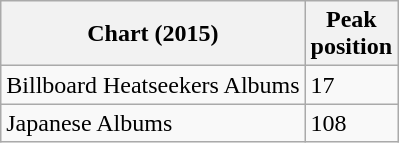<table class="wikitable sortable">
<tr>
<th>Chart (2015)</th>
<th>Peak<br>position</th>
</tr>
<tr>
<td>Billboard Heatseekers Albums</td>
<td>17</td>
</tr>
<tr>
<td>Japanese Albums</td>
<td>108</td>
</tr>
</table>
